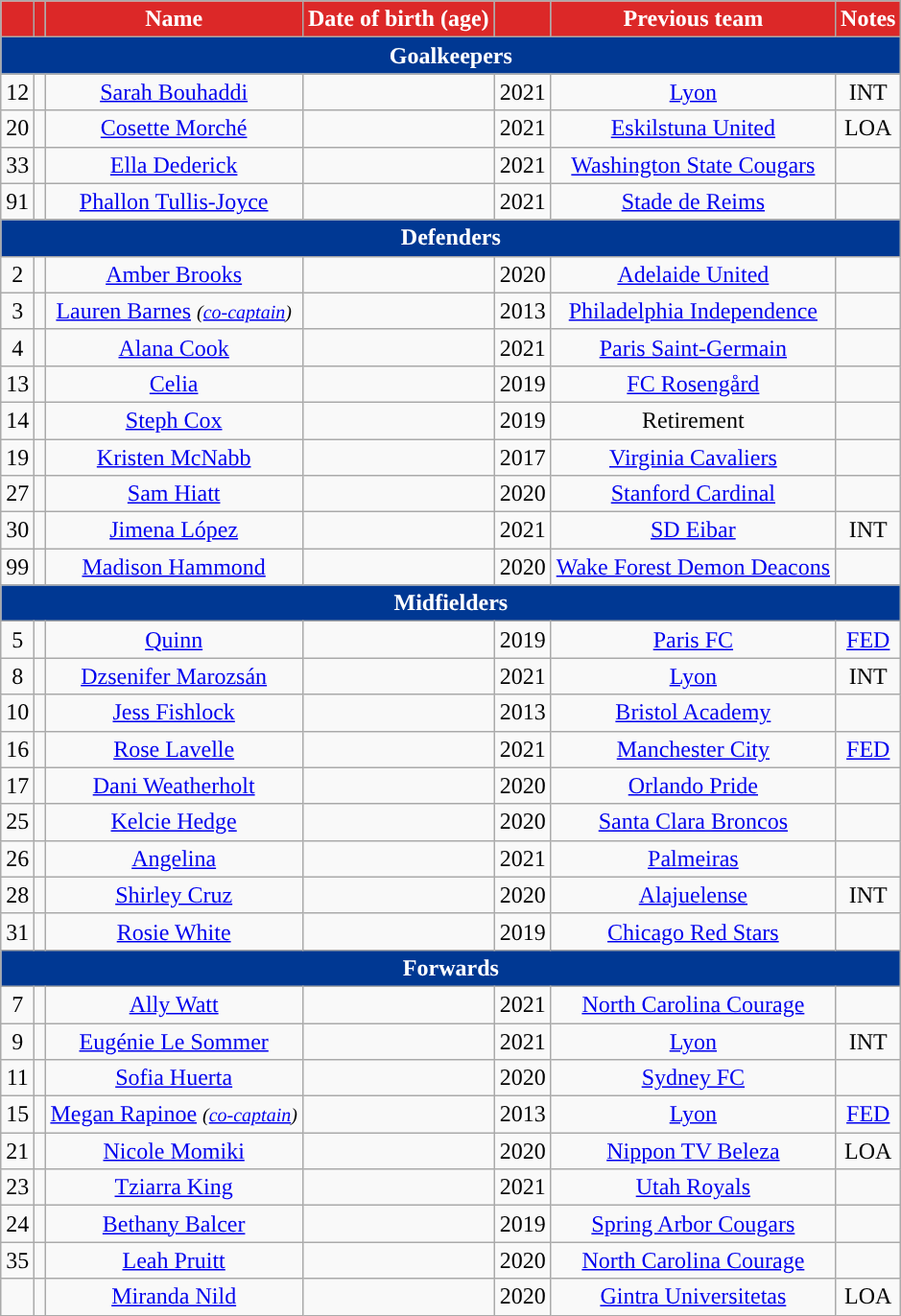<table class="wikitable" style="text-align:center;">
<tr>
<th style="background:#DC2828; color:white;"></th>
<th style="background:#DC2828; color:white;"></th>
<th style="background:#DC2828; color:white;">Name</th>
<th style="background:#DC2828; color:white;">Date of birth (age)</th>
<th style="background:#DC2828; color:white;"></th>
<th style="background:#DC2828; color:white;">Previous team</th>
<th style="background:#DC2828; color:white;">Notes</th>
</tr>
<tr>
<th colspan="7" style="background:#003893; color:white; ">Goalkeepers</th>
</tr>
<tr>
<td>12</td>
<td></td>
<td><a href='#'>Sarah Bouhaddi</a></td>
<td></td>
<td>2021</td>
<td> <a href='#'>Lyon</a></td>
<td>INT</td>
</tr>
<tr>
<td>20</td>
<td></td>
<td><a href='#'>Cosette Morché</a></td>
<td></td>
<td>2021</td>
<td> <a href='#'>Eskilstuna United</a></td>
<td>LOA</td>
</tr>
<tr>
<td>33</td>
<td></td>
<td><a href='#'>Ella Dederick</a></td>
<td></td>
<td>2021</td>
<td> <a href='#'>Washington State Cougars</a></td>
<td></td>
</tr>
<tr>
<td>91</td>
<td></td>
<td><a href='#'>Phallon Tullis-Joyce</a></td>
<td></td>
<td>2021</td>
<td> <a href='#'>Stade de Reims</a></td>
<td></td>
</tr>
<tr>
<th colspan="7" style="background:#003893; color:white; ">Defenders</th>
</tr>
<tr>
<td>2</td>
<td></td>
<td><a href='#'>Amber Brooks</a></td>
<td></td>
<td>2020</td>
<td> <a href='#'>Adelaide United</a></td>
<td></td>
</tr>
<tr>
<td>3</td>
<td></td>
<td><a href='#'>Lauren Barnes</a> <em><small>(<a href='#'>co-captain</a>)</small></em></td>
<td></td>
<td>2013</td>
<td> <a href='#'>Philadelphia Independence</a></td>
<td></td>
</tr>
<tr>
<td>4</td>
<td></td>
<td><a href='#'>Alana Cook</a></td>
<td></td>
<td>2021</td>
<td> <a href='#'>Paris Saint-Germain</a></td>
<td></td>
</tr>
<tr>
<td>13</td>
<td></td>
<td><a href='#'>Celia</a></td>
<td></td>
<td>2019</td>
<td> <a href='#'>FC Rosengård</a></td>
<td></td>
</tr>
<tr>
<td>14</td>
<td></td>
<td><a href='#'>Steph Cox</a></td>
<td></td>
<td>2019</td>
<td>Retirement</td>
<td></td>
</tr>
<tr>
<td>19</td>
<td></td>
<td><a href='#'>Kristen McNabb</a></td>
<td></td>
<td>2017</td>
<td> <a href='#'>Virginia Cavaliers</a></td>
<td></td>
</tr>
<tr>
<td>27</td>
<td></td>
<td><a href='#'>Sam Hiatt</a></td>
<td></td>
<td>2020</td>
<td> <a href='#'>Stanford Cardinal</a></td>
<td></td>
</tr>
<tr>
<td>30</td>
<td></td>
<td><a href='#'>Jimena López</a></td>
<td></td>
<td>2021</td>
<td> <a href='#'>SD Eibar</a></td>
<td>INT</td>
</tr>
<tr>
<td>99</td>
<td></td>
<td><a href='#'>Madison Hammond</a></td>
<td></td>
<td>2020</td>
<td> <a href='#'>Wake Forest Demon Deacons</a></td>
<td></td>
</tr>
<tr>
<th colspan="7" style="background:#003893; color:white; ">Midfielders</th>
</tr>
<tr>
<td>5</td>
<td></td>
<td><a href='#'>Quinn</a></td>
<td></td>
<td>2019</td>
<td> <a href='#'>Paris FC</a></td>
<td><a href='#'>FED</a></td>
</tr>
<tr>
<td>8</td>
<td></td>
<td><a href='#'>Dzsenifer Marozsán</a></td>
<td></td>
<td>2021</td>
<td> <a href='#'>Lyon</a></td>
<td>INT</td>
</tr>
<tr>
<td>10</td>
<td></td>
<td><a href='#'>Jess Fishlock</a></td>
<td></td>
<td>2013</td>
<td> <a href='#'>Bristol Academy</a></td>
<td></td>
</tr>
<tr>
<td>16</td>
<td></td>
<td><a href='#'>Rose Lavelle</a></td>
<td></td>
<td>2021</td>
<td> <a href='#'>Manchester City</a></td>
<td><a href='#'>FED</a></td>
</tr>
<tr>
<td>17</td>
<td></td>
<td><a href='#'>Dani Weatherholt</a></td>
<td></td>
<td>2020</td>
<td> <a href='#'>Orlando Pride</a></td>
<td></td>
</tr>
<tr>
<td>25</td>
<td></td>
<td><a href='#'>Kelcie Hedge</a></td>
<td></td>
<td>2020</td>
<td> <a href='#'>Santa Clara Broncos</a></td>
<td></td>
</tr>
<tr>
<td>26</td>
<td></td>
<td><a href='#'>Angelina</a></td>
<td></td>
<td>2021</td>
<td> <a href='#'>Palmeiras</a></td>
<td></td>
</tr>
<tr>
<td>28</td>
<td></td>
<td><a href='#'>Shirley Cruz</a></td>
<td></td>
<td>2020</td>
<td> <a href='#'>Alajuelense</a></td>
<td>INT</td>
</tr>
<tr>
<td>31</td>
<td></td>
<td><a href='#'>Rosie White</a></td>
<td></td>
<td>2019</td>
<td> <a href='#'>Chicago Red Stars</a></td>
<td></td>
</tr>
<tr>
<th colspan="7" style="background:#003893; color:white; ">Forwards</th>
</tr>
<tr>
<td>7</td>
<td></td>
<td><a href='#'>Ally Watt</a></td>
<td></td>
<td>2021</td>
<td> <a href='#'>North Carolina Courage</a></td>
<td></td>
</tr>
<tr>
<td>9</td>
<td></td>
<td><a href='#'>Eugénie Le Sommer</a></td>
<td></td>
<td>2021</td>
<td> <a href='#'>Lyon</a></td>
<td>INT</td>
</tr>
<tr>
<td>11</td>
<td></td>
<td><a href='#'>Sofia Huerta</a></td>
<td></td>
<td>2020</td>
<td> <a href='#'>Sydney FC</a></td>
<td></td>
</tr>
<tr>
<td>15</td>
<td></td>
<td><a href='#'>Megan Rapinoe</a> <em><small>(<a href='#'>co-captain</a>)</small></em></td>
<td></td>
<td>2013</td>
<td> <a href='#'>Lyon</a></td>
<td><a href='#'>FED</a></td>
</tr>
<tr>
<td>21</td>
<td></td>
<td><a href='#'>Nicole Momiki</a></td>
<td></td>
<td>2020</td>
<td> <a href='#'>Nippon TV Beleza</a></td>
<td>LOA</td>
</tr>
<tr>
<td>23</td>
<td></td>
<td><a href='#'>Tziarra King</a></td>
<td></td>
<td>2021</td>
<td> <a href='#'>Utah Royals</a></td>
<td></td>
</tr>
<tr>
<td>24</td>
<td></td>
<td><a href='#'>Bethany Balcer</a></td>
<td></td>
<td>2019</td>
<td> <a href='#'>Spring Arbor Cougars</a></td>
<td></td>
</tr>
<tr>
<td>35</td>
<td></td>
<td><a href='#'>Leah Pruitt</a></td>
<td></td>
<td>2020</td>
<td> <a href='#'>North Carolina Courage</a></td>
<td></td>
</tr>
<tr>
<td></td>
<td></td>
<td><a href='#'>Miranda Nild</a></td>
<td></td>
<td>2020</td>
<td> <a href='#'>Gintra Universitetas</a></td>
<td>LOA</td>
</tr>
</table>
